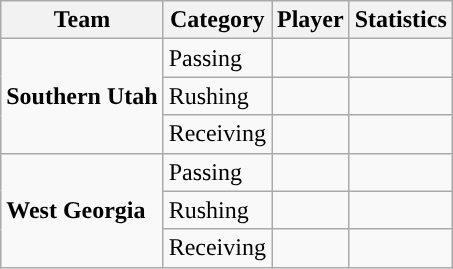<table class="wikitable" style="float: right;">
<tr>
<th>Team</th>
<th>Category</th>
<th>Player</th>
<th>Statistics</th>
</tr>
<tr>
<td rowspan=3><strong>Southern Utah</strong></td>
<td>Passing</td>
<td></td>
<td></td>
</tr>
<tr>
<td>Rushing</td>
<td></td>
<td></td>
</tr>
<tr>
<td>Receiving</td>
<td></td>
<td></td>
</tr>
<tr>
<td rowspan=3><strong>West Georgia</strong></td>
<td>Passing</td>
<td></td>
<td></td>
</tr>
<tr>
<td>Rushing</td>
<td></td>
<td></td>
</tr>
<tr>
<td>Receiving</td>
<td></td>
<td></td>
</tr>
</table>
